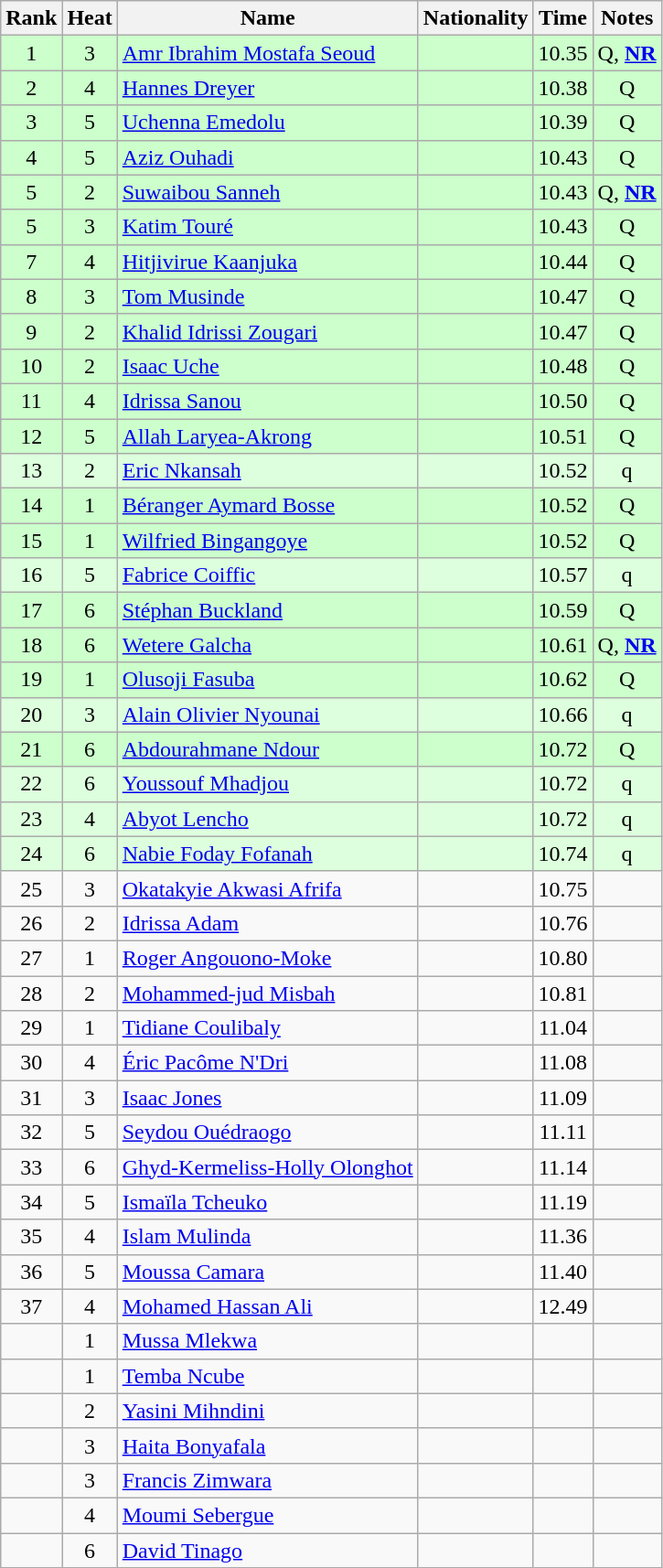<table class="wikitable sortable" style="text-align:center">
<tr>
<th>Rank</th>
<th>Heat</th>
<th>Name</th>
<th>Nationality</th>
<th>Time</th>
<th>Notes</th>
</tr>
<tr bgcolor=ccffcc>
<td>1</td>
<td>3</td>
<td align=left><a href='#'>Amr Ibrahim Mostafa Seoud</a></td>
<td align=left></td>
<td>10.35</td>
<td>Q, <strong><a href='#'>NR</a></strong></td>
</tr>
<tr bgcolor=ccffcc>
<td>2</td>
<td>4</td>
<td align=left><a href='#'>Hannes Dreyer</a></td>
<td align=left></td>
<td>10.38</td>
<td>Q</td>
</tr>
<tr bgcolor=ccffcc>
<td>3</td>
<td>5</td>
<td align=left><a href='#'>Uchenna Emedolu</a></td>
<td align=left></td>
<td>10.39</td>
<td>Q</td>
</tr>
<tr bgcolor=ccffcc>
<td>4</td>
<td>5</td>
<td align=left><a href='#'>Aziz Ouhadi</a></td>
<td align=left></td>
<td>10.43</td>
<td>Q</td>
</tr>
<tr bgcolor=ccffcc>
<td>5</td>
<td>2</td>
<td align=left><a href='#'>Suwaibou Sanneh</a></td>
<td align=left></td>
<td>10.43</td>
<td>Q, <strong><a href='#'>NR</a></strong></td>
</tr>
<tr bgcolor=ccffcc>
<td>5</td>
<td>3</td>
<td align=left><a href='#'>Katim Touré</a></td>
<td align=left></td>
<td>10.43</td>
<td>Q</td>
</tr>
<tr bgcolor=ccffcc>
<td>7</td>
<td>4</td>
<td align=left><a href='#'>Hitjivirue Kaanjuka</a></td>
<td align=left></td>
<td>10.44</td>
<td>Q</td>
</tr>
<tr bgcolor=ccffcc>
<td>8</td>
<td>3</td>
<td align=left><a href='#'>Tom Musinde</a></td>
<td align=left></td>
<td>10.47</td>
<td>Q</td>
</tr>
<tr bgcolor=ccffcc>
<td>9</td>
<td>2</td>
<td align=left><a href='#'>Khalid Idrissi Zougari</a></td>
<td align=left></td>
<td>10.47</td>
<td>Q</td>
</tr>
<tr bgcolor=ccffcc>
<td>10</td>
<td>2</td>
<td align=left><a href='#'>Isaac Uche</a></td>
<td align=left></td>
<td>10.48</td>
<td>Q</td>
</tr>
<tr bgcolor=ccffcc>
<td>11</td>
<td>4</td>
<td align=left><a href='#'>Idrissa Sanou</a></td>
<td align=left></td>
<td>10.50</td>
<td>Q</td>
</tr>
<tr bgcolor=ccffcc>
<td>12</td>
<td>5</td>
<td align=left><a href='#'>Allah Laryea-Akrong</a></td>
<td align=left></td>
<td>10.51</td>
<td>Q</td>
</tr>
<tr bgcolor=ddffdd>
<td>13</td>
<td>2</td>
<td align=left><a href='#'>Eric Nkansah</a></td>
<td align=left></td>
<td>10.52</td>
<td>q</td>
</tr>
<tr bgcolor=ccffcc>
<td>14</td>
<td>1</td>
<td align=left><a href='#'>Béranger Aymard Bosse</a></td>
<td align=left></td>
<td>10.52</td>
<td>Q</td>
</tr>
<tr bgcolor=ccffcc>
<td>15</td>
<td>1</td>
<td align=left><a href='#'>Wilfried Bingangoye</a></td>
<td align=left></td>
<td>10.52</td>
<td>Q</td>
</tr>
<tr bgcolor=ddffdd>
<td>16</td>
<td>5</td>
<td align=left><a href='#'>Fabrice Coiffic</a></td>
<td align=left></td>
<td>10.57</td>
<td>q</td>
</tr>
<tr bgcolor=ccffcc>
<td>17</td>
<td>6</td>
<td align=left><a href='#'>Stéphan Buckland</a></td>
<td align=left></td>
<td>10.59</td>
<td>Q</td>
</tr>
<tr bgcolor=ccffcc>
<td>18</td>
<td>6</td>
<td align=left><a href='#'>Wetere Galcha</a></td>
<td align=left></td>
<td>10.61</td>
<td>Q, <strong><a href='#'>NR</a></strong></td>
</tr>
<tr bgcolor=ccffcc>
<td>19</td>
<td>1</td>
<td align=left><a href='#'>Olusoji Fasuba</a></td>
<td align=left></td>
<td>10.62</td>
<td>Q</td>
</tr>
<tr bgcolor=ddffdd>
<td>20</td>
<td>3</td>
<td align=left><a href='#'>Alain Olivier Nyounai</a></td>
<td align=left></td>
<td>10.66</td>
<td>q</td>
</tr>
<tr bgcolor=ccffcc>
<td>21</td>
<td>6</td>
<td align=left><a href='#'>Abdourahmane Ndour</a></td>
<td align=left></td>
<td>10.72</td>
<td>Q</td>
</tr>
<tr bgcolor=ddffdd>
<td>22</td>
<td>6</td>
<td align=left><a href='#'>Youssouf Mhadjou</a></td>
<td align=left></td>
<td>10.72</td>
<td>q</td>
</tr>
<tr bgcolor=ddffdd>
<td>23</td>
<td>4</td>
<td align=left><a href='#'>Abyot Lencho</a></td>
<td align=left></td>
<td>10.72</td>
<td>q</td>
</tr>
<tr bgcolor=ddffdd>
<td>24</td>
<td>6</td>
<td align=left><a href='#'>Nabie Foday Fofanah</a></td>
<td align=left></td>
<td>10.74</td>
<td>q</td>
</tr>
<tr>
<td>25</td>
<td>3</td>
<td align=left><a href='#'>Okatakyie Akwasi Afrifa</a></td>
<td align=left></td>
<td>10.75</td>
<td></td>
</tr>
<tr>
<td>26</td>
<td>2</td>
<td align=left><a href='#'>Idrissa Adam</a></td>
<td align=left></td>
<td>10.76</td>
<td></td>
</tr>
<tr>
<td>27</td>
<td>1</td>
<td align=left><a href='#'>Roger Angouono-Moke</a></td>
<td align=left></td>
<td>10.80</td>
<td></td>
</tr>
<tr>
<td>28</td>
<td>2</td>
<td align=left><a href='#'>Mohammed-jud Misbah</a></td>
<td align=left></td>
<td>10.81</td>
<td></td>
</tr>
<tr>
<td>29</td>
<td>1</td>
<td align=left><a href='#'>Tidiane Coulibaly</a></td>
<td align=left></td>
<td>11.04</td>
<td></td>
</tr>
<tr>
<td>30</td>
<td>4</td>
<td align=left><a href='#'>Éric Pacôme N'Dri</a></td>
<td align=left></td>
<td>11.08</td>
<td></td>
</tr>
<tr>
<td>31</td>
<td>3</td>
<td align=left><a href='#'>Isaac Jones</a></td>
<td align=left></td>
<td>11.09</td>
<td></td>
</tr>
<tr>
<td>32</td>
<td>5</td>
<td align=left><a href='#'>Seydou Ouédraogo</a></td>
<td align=left></td>
<td>11.11</td>
<td></td>
</tr>
<tr>
<td>33</td>
<td>6</td>
<td align=left><a href='#'>Ghyd-Kermeliss-Holly Olonghot</a></td>
<td align=left></td>
<td>11.14</td>
<td></td>
</tr>
<tr>
<td>34</td>
<td>5</td>
<td align=left><a href='#'>Ismaïla Tcheuko</a></td>
<td align=left></td>
<td>11.19</td>
<td></td>
</tr>
<tr>
<td>35</td>
<td>4</td>
<td align=left><a href='#'>Islam Mulinda</a></td>
<td align=left></td>
<td>11.36</td>
<td></td>
</tr>
<tr>
<td>36</td>
<td>5</td>
<td align=left><a href='#'>Moussa Camara</a></td>
<td align=left></td>
<td>11.40</td>
<td></td>
</tr>
<tr>
<td>37</td>
<td>4</td>
<td align=left><a href='#'>Mohamed Hassan Ali</a></td>
<td align=left></td>
<td>12.49</td>
<td></td>
</tr>
<tr>
<td></td>
<td>1</td>
<td align=left><a href='#'>Mussa Mlekwa</a></td>
<td align=left></td>
<td></td>
<td></td>
</tr>
<tr>
<td></td>
<td>1</td>
<td align=left><a href='#'>Temba Ncube</a></td>
<td align=left></td>
<td></td>
<td></td>
</tr>
<tr>
<td></td>
<td>2</td>
<td align=left><a href='#'>Yasini Mihndini</a></td>
<td align=left></td>
<td></td>
<td></td>
</tr>
<tr>
<td></td>
<td>3</td>
<td align=left><a href='#'>Haita Bonyafala</a></td>
<td align=left></td>
<td></td>
<td></td>
</tr>
<tr>
<td></td>
<td>3</td>
<td align=left><a href='#'>Francis Zimwara</a></td>
<td align=left></td>
<td></td>
<td></td>
</tr>
<tr>
<td></td>
<td>4</td>
<td align=left><a href='#'>Moumi Sebergue</a></td>
<td align=left></td>
<td></td>
<td></td>
</tr>
<tr>
<td></td>
<td>6</td>
<td align=left><a href='#'>David Tinago</a></td>
<td align=left></td>
<td></td>
<td></td>
</tr>
</table>
